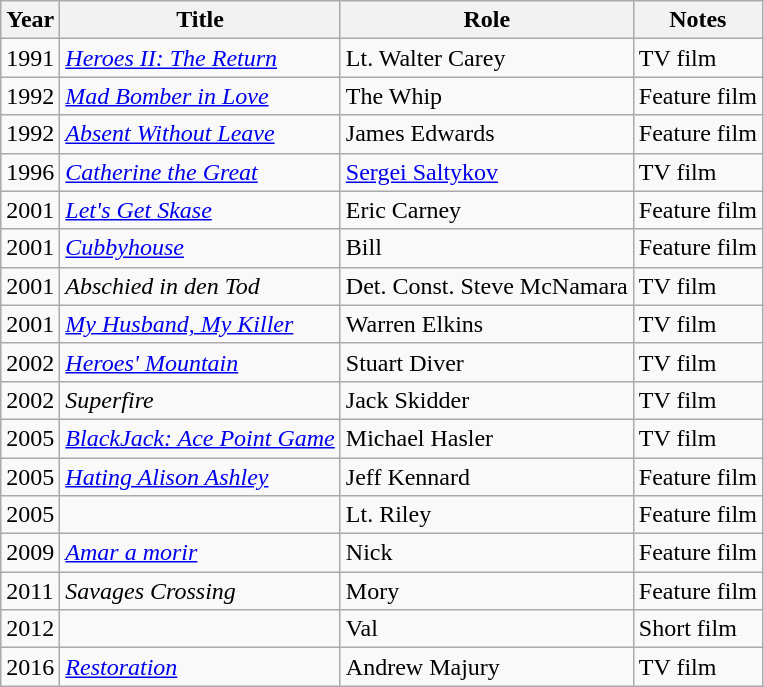<table class="wikitable sortable">
<tr>
<th>Year</th>
<th>Title</th>
<th>Role</th>
<th class="unsortable">Notes</th>
</tr>
<tr>
<td>1991</td>
<td><em><a href='#'>Heroes II: The Return</a></em></td>
<td>Lt. Walter Carey</td>
<td>TV film</td>
</tr>
<tr>
<td>1992</td>
<td><em><a href='#'>Mad Bomber in Love</a></em></td>
<td>The Whip</td>
<td>Feature film</td>
</tr>
<tr>
<td>1992</td>
<td><em><a href='#'>Absent Without Leave</a></em></td>
<td>James Edwards</td>
<td>Feature film</td>
</tr>
<tr>
<td>1996</td>
<td><em><a href='#'>Catherine the Great</a></em></td>
<td><a href='#'>Sergei Saltykov</a></td>
<td>TV film</td>
</tr>
<tr>
<td>2001</td>
<td><em><a href='#'>Let's Get Skase</a></em></td>
<td>Eric Carney</td>
<td>Feature film</td>
</tr>
<tr>
<td>2001</td>
<td><em><a href='#'>Cubbyhouse</a></em></td>
<td>Bill</td>
<td>Feature film</td>
</tr>
<tr>
<td>2001</td>
<td><em>Abschied in den Tod</em></td>
<td>Det. Const. Steve McNamara</td>
<td>TV film</td>
</tr>
<tr>
<td>2001</td>
<td><em><a href='#'>My Husband, My Killer</a></em></td>
<td>Warren Elkins</td>
<td>TV film</td>
</tr>
<tr>
<td>2002</td>
<td><em><a href='#'>Heroes' Mountain</a></em></td>
<td>Stuart Diver</td>
<td>TV film</td>
</tr>
<tr>
<td>2002</td>
<td><em>Superfire</em></td>
<td>Jack Skidder</td>
<td>TV film</td>
</tr>
<tr>
<td>2005</td>
<td><em><a href='#'>BlackJack: Ace Point Game</a></em></td>
<td>Michael Hasler</td>
<td>TV film</td>
</tr>
<tr>
<td>2005</td>
<td><em><a href='#'>Hating Alison Ashley</a></em></td>
<td>Jeff Kennard</td>
<td>Feature film</td>
</tr>
<tr>
<td>2005</td>
<td><em></em></td>
<td>Lt. Riley</td>
<td>Feature film</td>
</tr>
<tr>
<td>2009</td>
<td><em><a href='#'>Amar a morir</a></em></td>
<td>Nick</td>
<td>Feature film</td>
</tr>
<tr>
<td>2011</td>
<td><em>Savages Crossing</em></td>
<td>Mory</td>
<td>Feature film</td>
</tr>
<tr>
<td>2012</td>
<td><em></em></td>
<td>Val</td>
<td>Short film</td>
</tr>
<tr>
<td>2016</td>
<td><em><a href='#'>Restoration</a></em></td>
<td>Andrew Majury</td>
<td>TV film</td>
</tr>
</table>
